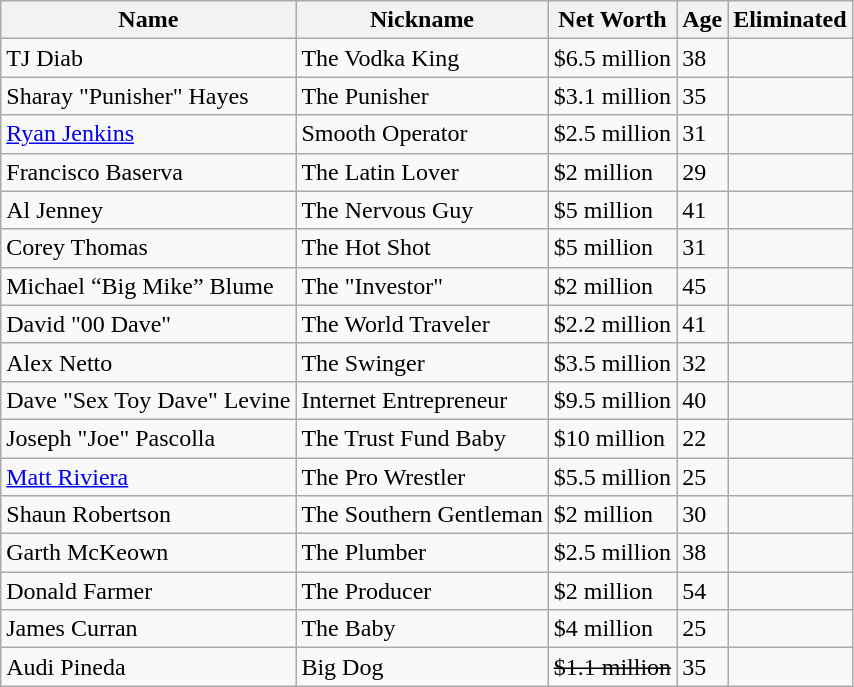<table class="wikitable sortable">
<tr>
<th>Name</th>
<th>Nickname</th>
<th>Net Worth</th>
<th>Age</th>
<th>Eliminated</th>
</tr>
<tr>
<td>TJ Diab</td>
<td>The Vodka King</td>
<td>$6.5 million</td>
<td>38</td>
<td></td>
</tr>
<tr>
<td>Sharay "Punisher" Hayes</td>
<td>The Punisher</td>
<td>$3.1 million</td>
<td>35</td>
<td></td>
</tr>
<tr>
<td><a href='#'>Ryan Jenkins</a></td>
<td>Smooth Operator</td>
<td>$2.5 million</td>
<td>31</td>
<td></td>
</tr>
<tr>
<td>Francisco Baserva</td>
<td>The Latin Lover</td>
<td>$2 million</td>
<td>29</td>
<td></td>
</tr>
<tr>
<td>Al Jenney</td>
<td>The Nervous Guy</td>
<td>$5 million</td>
<td>41</td>
<td></td>
</tr>
<tr>
<td>Corey Thomas</td>
<td>The Hot Shot</td>
<td>$5 million</td>
<td>31</td>
<td></td>
</tr>
<tr>
<td>Michael “Big Mike” Blume</td>
<td>The "Investor"</td>
<td>$2 million</td>
<td>45</td>
<td></td>
</tr>
<tr>
<td>David "00 Dave"</td>
<td>The World Traveler</td>
<td>$2.2 million</td>
<td>41</td>
<td></td>
</tr>
<tr>
<td>Alex Netto</td>
<td>The Swinger</td>
<td>$3.5 million</td>
<td>32</td>
<td></td>
</tr>
<tr>
<td>Dave "Sex Toy Dave" Levine</td>
<td>Internet Entrepreneur</td>
<td>$9.5 million</td>
<td>40</td>
<td></td>
</tr>
<tr>
<td>Joseph "Joe" Pascolla</td>
<td>The Trust Fund Baby</td>
<td>$10 million</td>
<td>22</td>
<td></td>
</tr>
<tr>
<td><a href='#'>Matt Riviera</a></td>
<td>The Pro Wrestler</td>
<td>$5.5 million</td>
<td>25</td>
<td></td>
</tr>
<tr>
<td>Shaun Robertson</td>
<td>The Southern Gentleman</td>
<td>$2 million</td>
<td>30</td>
<td></td>
</tr>
<tr>
<td>Garth McKeown</td>
<td>The Plumber</td>
<td>$2.5 million</td>
<td>38</td>
<td></td>
</tr>
<tr>
<td>Donald Farmer</td>
<td>The Producer</td>
<td>$2 million</td>
<td>54</td>
<td></td>
</tr>
<tr>
<td>James Curran</td>
<td>The Baby</td>
<td>$4 million</td>
<td>25</td>
<td></td>
</tr>
<tr>
<td>Audi Pineda</td>
<td>Big Dog</td>
<td><s>$1.1 million</s></td>
<td>35</td>
<td></td>
</tr>
</table>
